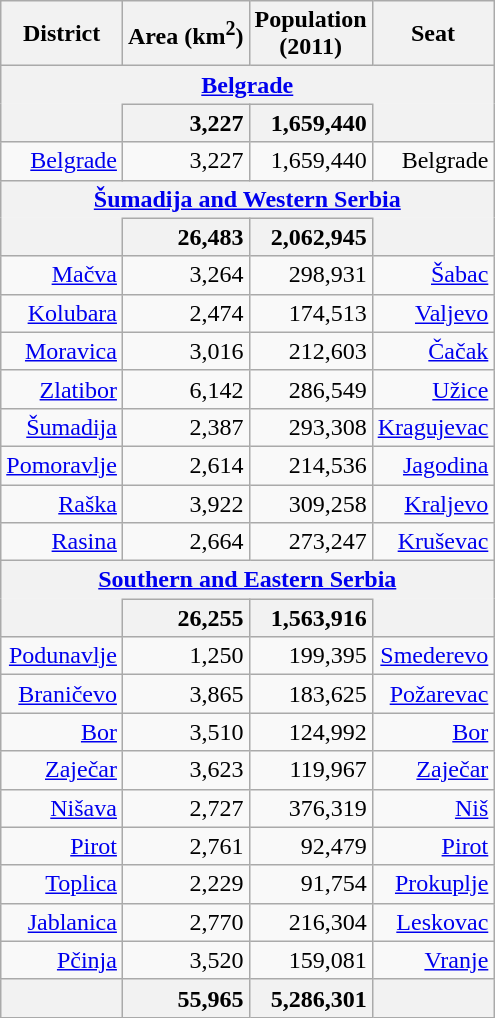<table class="wikitable sortable" style="text-align:right">
<tr>
<th>District</th>
<th>Area (km<sup>2</sup>)</th>
<th>Population<br>(2011)</th>
<th>Seat</th>
</tr>
<tr>
<th colspan=4><a href='#'>Belgrade</a></th>
</tr>
<tr>
<th style="border-top:hidden"></th>
<th style="text-align:right">3,227</th>
<th style="text-align:right">1,659,440</th>
<th style="border-top:hidden"></th>
</tr>
<tr>
<td><a href='#'>Belgrade</a></td>
<td>3,227</td>
<td>1,659,440</td>
<td>Belgrade</td>
</tr>
<tr>
<th colspan=4><a href='#'>Šumadija and Western Serbia</a></th>
</tr>
<tr>
<th style="border-top:hidden"></th>
<th style="text-align:right">26,483</th>
<th style="text-align:right">2,062,945</th>
<th style="border-top:hidden"></th>
</tr>
<tr>
<td><a href='#'>Mačva</a></td>
<td>3,264</td>
<td>298,931</td>
<td><a href='#'>Šabac</a></td>
</tr>
<tr>
<td><a href='#'>Kolubara</a></td>
<td>2,474</td>
<td>174,513</td>
<td><a href='#'>Valjevo</a></td>
</tr>
<tr>
<td><a href='#'>Moravica</a></td>
<td>3,016</td>
<td>212,603</td>
<td><a href='#'>Čačak</a></td>
</tr>
<tr>
<td><a href='#'>Zlatibor</a></td>
<td>6,142</td>
<td>286,549</td>
<td><a href='#'>Užice</a></td>
</tr>
<tr>
<td><a href='#'>Šumadija</a></td>
<td>2,387</td>
<td>293,308</td>
<td><a href='#'>Kragujevac</a></td>
</tr>
<tr>
<td><a href='#'>Pomoravlje</a></td>
<td>2,614</td>
<td>214,536</td>
<td><a href='#'>Jagodina</a></td>
</tr>
<tr>
<td><a href='#'>Raška</a></td>
<td>3,922</td>
<td>309,258</td>
<td><a href='#'>Kraljevo</a></td>
</tr>
<tr>
<td><a href='#'>Rasina</a></td>
<td>2,664</td>
<td>273,247</td>
<td><a href='#'>Kruševac</a></td>
</tr>
<tr>
<th colspan=4><a href='#'>Southern and Eastern Serbia</a></th>
</tr>
<tr>
<th style="border-top:hidden"></th>
<th style="text-align:right">26,255</th>
<th style="text-align:right">1,563,916</th>
<th style="border-top:hidden"></th>
</tr>
<tr>
<td><a href='#'>Podunavlje</a></td>
<td>1,250</td>
<td>199,395</td>
<td><a href='#'>Smederevo</a></td>
</tr>
<tr>
<td><a href='#'>Braničevo</a></td>
<td>3,865</td>
<td>183,625</td>
<td><a href='#'>Požarevac</a></td>
</tr>
<tr>
<td><a href='#'>Bor</a></td>
<td>3,510</td>
<td>124,992</td>
<td><a href='#'>Bor</a></td>
</tr>
<tr>
<td><a href='#'>Zaječar</a></td>
<td>3,623</td>
<td>119,967</td>
<td><a href='#'>Zaječar</a></td>
</tr>
<tr>
<td><a href='#'>Nišava</a></td>
<td>2,727</td>
<td>376,319</td>
<td><a href='#'>Niš</a></td>
</tr>
<tr>
<td><a href='#'>Pirot</a></td>
<td>2,761</td>
<td>92,479</td>
<td><a href='#'>Pirot</a></td>
</tr>
<tr>
<td><a href='#'>Toplica</a></td>
<td>2,229</td>
<td>91,754</td>
<td><a href='#'>Prokuplje</a></td>
</tr>
<tr>
<td><a href='#'>Jablanica</a></td>
<td>2,770</td>
<td>216,304</td>
<td><a href='#'>Leskovac</a></td>
</tr>
<tr>
<td><a href='#'>Pčinja</a></td>
<td>3,520</td>
<td>159,081</td>
<td><a href='#'>Vranje</a></td>
</tr>
<tr>
<th></th>
<th style="text-align:right">55,965</th>
<th style="text-align:right">5,286,301</th>
<th></th>
</tr>
</table>
